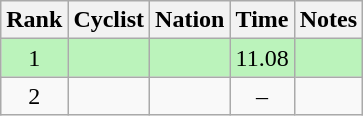<table class="wikitable sortable" style="text-align:center">
<tr>
<th>Rank</th>
<th>Cyclist</th>
<th>Nation</th>
<th>Time</th>
<th>Notes</th>
</tr>
<tr bgcolor=bbf3bb>
<td>1</td>
<td align=left></td>
<td align=left></td>
<td>11.08</td>
<td></td>
</tr>
<tr>
<td>2</td>
<td align=left></td>
<td align=left></td>
<td>–</td>
<td></td>
</tr>
</table>
